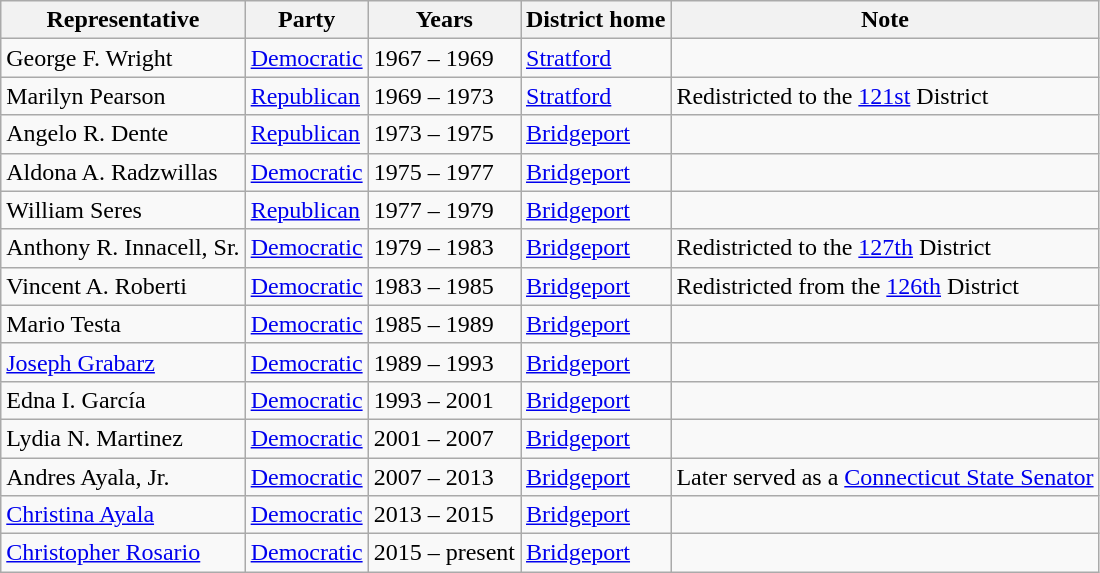<table class=wikitable>
<tr valign=bottom>
<th>Representative</th>
<th>Party</th>
<th>Years</th>
<th>District home</th>
<th>Note</th>
</tr>
<tr>
<td>George F. Wright</td>
<td><a href='#'>Democratic</a></td>
<td>1967 – 1969</td>
<td><a href='#'>Stratford</a></td>
<td></td>
</tr>
<tr>
<td>Marilyn Pearson</td>
<td><a href='#'>Republican</a></td>
<td>1969 – 1973</td>
<td><a href='#'>Stratford</a></td>
<td>Redistricted to the <a href='#'>121st</a> District</td>
</tr>
<tr>
<td>Angelo R. Dente</td>
<td><a href='#'>Republican</a></td>
<td>1973 – 1975</td>
<td><a href='#'>Bridgeport</a></td>
<td></td>
</tr>
<tr>
<td>Aldona A. Radzwillas</td>
<td><a href='#'>Democratic</a></td>
<td>1975 – 1977</td>
<td><a href='#'>Bridgeport</a></td>
<td></td>
</tr>
<tr>
<td>William Seres</td>
<td><a href='#'>Republican</a></td>
<td>1977 – 1979</td>
<td><a href='#'>Bridgeport</a></td>
<td></td>
</tr>
<tr>
<td>Anthony R. Innacell, Sr.</td>
<td><a href='#'>Democratic</a></td>
<td>1979 – 1983</td>
<td><a href='#'>Bridgeport</a></td>
<td>Redistricted to the <a href='#'>127th</a> District</td>
</tr>
<tr>
<td>Vincent A. Roberti</td>
<td><a href='#'>Democratic</a></td>
<td>1983 – 1985</td>
<td><a href='#'>Bridgeport</a></td>
<td>Redistricted from the <a href='#'>126th</a> District</td>
</tr>
<tr>
<td>Mario Testa</td>
<td><a href='#'>Democratic</a></td>
<td>1985 – 1989</td>
<td><a href='#'>Bridgeport</a></td>
<td></td>
</tr>
<tr>
<td><a href='#'>Joseph Grabarz</a></td>
<td><a href='#'>Democratic</a></td>
<td>1989 – 1993</td>
<td><a href='#'>Bridgeport</a></td>
<td></td>
</tr>
<tr>
<td>Edna I. García</td>
<td><a href='#'>Democratic</a></td>
<td>1993 – 2001</td>
<td><a href='#'>Bridgeport</a></td>
<td></td>
</tr>
<tr>
<td>Lydia N. Martinez</td>
<td><a href='#'>Democratic</a></td>
<td>2001 – 2007</td>
<td><a href='#'>Bridgeport</a></td>
<td></td>
</tr>
<tr>
<td>Andres Ayala, Jr.</td>
<td><a href='#'>Democratic</a></td>
<td>2007 – 2013</td>
<td><a href='#'>Bridgeport</a></td>
<td>Later served as a <a href='#'>Connecticut State Senator</a></td>
</tr>
<tr>
<td><a href='#'>Christina Ayala</a></td>
<td><a href='#'>Democratic</a></td>
<td>2013 – 2015</td>
<td><a href='#'>Bridgeport</a></td>
<td></td>
</tr>
<tr>
<td><a href='#'>Christopher Rosario</a></td>
<td><a href='#'>Democratic</a></td>
<td>2015 – present</td>
<td><a href='#'>Bridgeport</a></td>
<td></td>
</tr>
</table>
